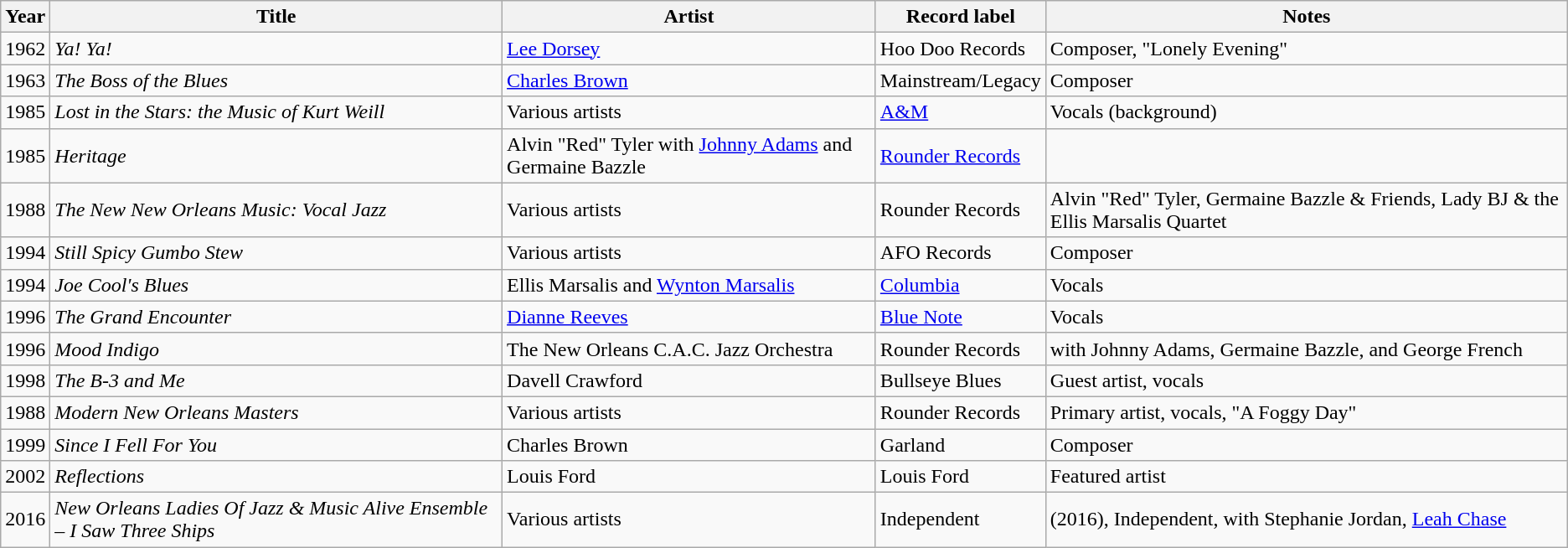<table class="wikitable">
<tr>
<th>Year</th>
<th>Title</th>
<th>Artist</th>
<th>Record label</th>
<th>Notes</th>
</tr>
<tr>
<td>1962</td>
<td><em>Ya! Ya!</em></td>
<td><a href='#'>Lee Dorsey</a></td>
<td>Hoo Doo Records</td>
<td>Composer, "Lonely Evening"</td>
</tr>
<tr>
<td>1963</td>
<td><em>The Boss of the Blues</em></td>
<td><a href='#'>Charles Brown</a></td>
<td>Mainstream/Legacy</td>
<td>Composer</td>
</tr>
<tr>
<td>1985</td>
<td><em>Lost in the Stars: the Music of Kurt Weill</em></td>
<td>Various artists</td>
<td><a href='#'>A&M</a></td>
<td>Vocals (background)</td>
</tr>
<tr>
<td>1985</td>
<td><em>Heritage</em></td>
<td>Alvin "Red" Tyler with <a href='#'>Johnny Adams</a> and Germaine Bazzle</td>
<td><a href='#'>Rounder Records</a></td>
<td></td>
</tr>
<tr>
<td>1988</td>
<td><em>The New New Orleans Music: Vocal Jazz</em></td>
<td>Various artists</td>
<td>Rounder Records</td>
<td>Alvin "Red" Tyler, Germaine Bazzle & Friends, Lady BJ & the Ellis Marsalis Quartet</td>
</tr>
<tr>
<td>1994</td>
<td><em>Still Spicy Gumbo Stew</em></td>
<td>Various artists</td>
<td>AFO Records</td>
<td>Composer</td>
</tr>
<tr>
<td>1994</td>
<td><em>Joe Cool's Blues</em></td>
<td>Ellis Marsalis and <a href='#'>Wynton Marsalis</a></td>
<td><a href='#'>Columbia</a></td>
<td>Vocals</td>
</tr>
<tr>
<td>1996</td>
<td><em>The Grand Encounter</em></td>
<td><a href='#'>Dianne Reeves</a></td>
<td><a href='#'>Blue Note</a></td>
<td>Vocals</td>
</tr>
<tr>
<td>1996</td>
<td><em>Mood Indigo</em></td>
<td>The New Orleans C.A.C. Jazz Orchestra</td>
<td>Rounder Records</td>
<td>with Johnny Adams, Germaine Bazzle, and George French</td>
</tr>
<tr>
<td>1998</td>
<td><em>The B-3 and Me</em></td>
<td>Davell Crawford</td>
<td>Bullseye Blues</td>
<td>Guest artist, vocals</td>
</tr>
<tr>
<td>1988</td>
<td><em>Modern New Orleans Masters</em></td>
<td>Various artists</td>
<td>Rounder Records</td>
<td>Primary artist, vocals, "A Foggy Day"</td>
</tr>
<tr>
<td>1999</td>
<td><em>Since I Fell For You</em></td>
<td>Charles Brown</td>
<td>Garland</td>
<td>Composer</td>
</tr>
<tr>
<td>2002</td>
<td><em>Reflections</em></td>
<td>Louis Ford</td>
<td>Louis Ford</td>
<td>Featured artist</td>
</tr>
<tr>
<td>2016</td>
<td><em>New Orleans Ladies Of Jazz & Music Alive Ensemble – I Saw Three Ships</em></td>
<td>Various artists</td>
<td>Independent</td>
<td>(2016), Independent, with Stephanie Jordan, <a href='#'>Leah Chase</a></td>
</tr>
</table>
